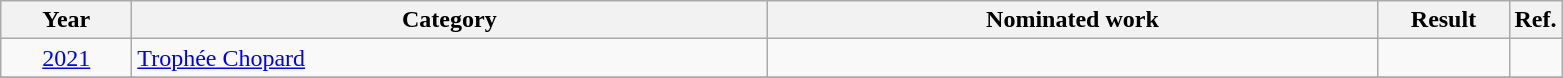<table class=wikitable>
<tr>
<th scope="col" style="width:5em;">Year</th>
<th scope="col" style="width:26em;">Category</th>
<th scope="col" style="width:25em;">Nominated work</th>
<th scope="col" style="width:5em;">Result</th>
<th>Ref.</th>
</tr>
<tr>
<td align="center"><a href='#'>2021</a></td>
<td><a href='#'>Trophée Chopard</a></td>
<td></td>
<td></td>
<td align="center"></td>
</tr>
<tr>
</tr>
</table>
